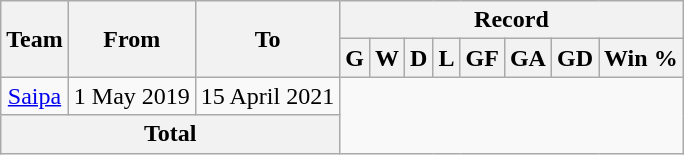<table class="wikitable" style="text-align: center">
<tr>
<th rowspan="2">Team</th>
<th rowspan="2">From</th>
<th rowspan="2">To</th>
<th colspan="8">Record</th>
</tr>
<tr>
<th>G</th>
<th>W</th>
<th>D</th>
<th>L</th>
<th>GF</th>
<th>GA</th>
<th>GD</th>
<th>Win %</th>
</tr>
<tr>
<td><a href='#'>Saipa</a></td>
<td>1 May 2019</td>
<td>15 April 2021<br></td>
</tr>
<tr>
<th colspan="3">Total<br></th>
</tr>
</table>
